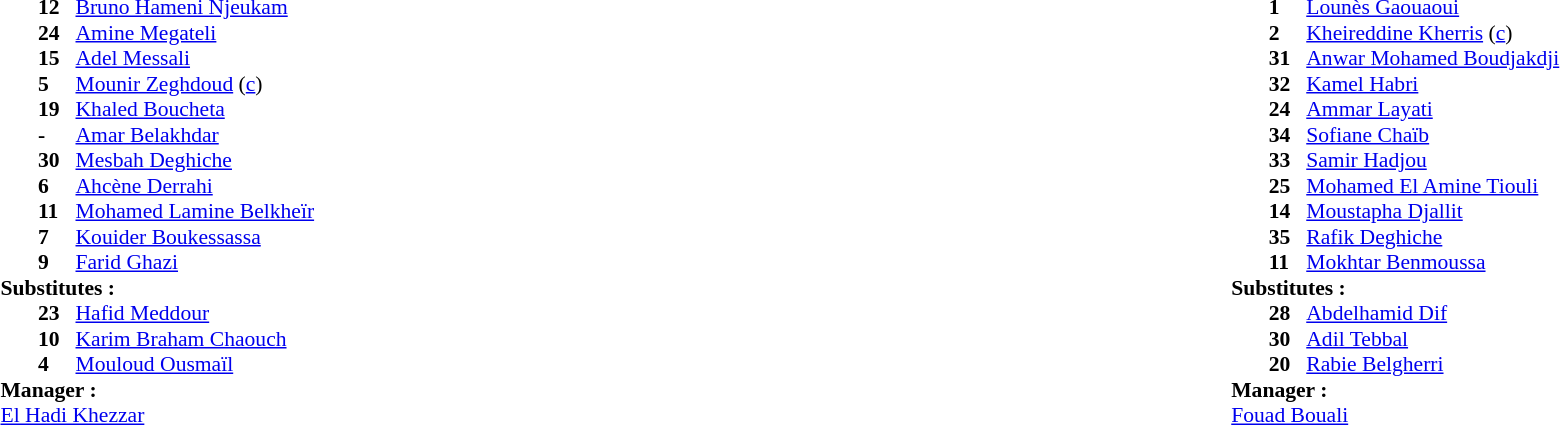<table width="100%">
<tr>
<td valign="top" width="50%"><br><table style="font-size: 90%" cellspacing="0" cellpadding="0">
<tr>
<td colspan="4"></td>
</tr>
<tr>
<th width="25"></th>
<th width="25"></th>
<th width="200"></th>
<th></th>
</tr>
<tr>
<td></td>
<td><strong>12</strong></td>
<td> <a href='#'>Bruno Hameni Njeukam</a></td>
</tr>
<tr>
<td></td>
<td><strong>24</strong></td>
<td> <a href='#'>Amine Megateli</a></td>
<td></td>
<td></td>
</tr>
<tr>
<td></td>
<td><strong>15</strong></td>
<td> <a href='#'>Adel Messali</a></td>
<td></td>
</tr>
<tr>
<td></td>
<td><strong>5</strong></td>
<td> <a href='#'>Mounir Zeghdoud</a> (<a href='#'>c</a>)</td>
</tr>
<tr>
<td></td>
<td><strong>19</strong></td>
<td> <a href='#'>Khaled Boucheta</a></td>
</tr>
<tr>
<td></td>
<td><strong>-</strong></td>
<td> <a href='#'>Amar Belakhdar</a></td>
</tr>
<tr>
<td></td>
<td><strong>30</strong></td>
<td> <a href='#'>Mesbah Deghiche</a></td>
<td></td>
<td></td>
</tr>
<tr>
<td></td>
<td><strong>6</strong></td>
<td> <a href='#'>Ahcène Derrahi</a></td>
</tr>
<tr>
<td></td>
<td><strong>11</strong></td>
<td> <a href='#'>Mohamed Lamine Belkheïr</a></td>
</tr>
<tr>
<td></td>
<td><strong>7</strong></td>
<td> <a href='#'>Kouider Boukessassa</a></td>
</tr>
<tr>
<td></td>
<td><strong>9</strong></td>
<td> <a href='#'>Farid Ghazi</a></td>
<td></td>
<td></td>
</tr>
<tr>
<td colspan=3><strong>Substitutes : </strong></td>
</tr>
<tr>
<td></td>
<td><strong>23</strong></td>
<td> <a href='#'>Hafid Meddour</a></td>
<td></td>
<td></td>
</tr>
<tr>
<td></td>
<td><strong>10</strong></td>
<td> <a href='#'>Karim Braham Chaouch</a></td>
<td></td>
<td></td>
</tr>
<tr>
<td></td>
<td><strong>4</strong></td>
<td> <a href='#'>Mouloud Ousmaïl</a></td>
<td></td>
<td></td>
</tr>
<tr>
<td colspan=3><strong>Manager :</strong></td>
</tr>
<tr>
<td colspan=4> <a href='#'>El Hadi Khezzar</a></td>
</tr>
</table>
</td>
<td valign="top"></td>
<td valign="top" width="50%"><br><table style="font-size: 90%" cellspacing="0" cellpadding="0" align="center">
<tr>
<td colspan="4"></td>
</tr>
<tr>
<th width="25"></th>
<th width="25"></th>
<th width="200"></th>
<th></th>
</tr>
<tr>
<td></td>
<td><strong>1</strong></td>
<td> <a href='#'>Lounès Gaouaoui</a></td>
</tr>
<tr>
<td></td>
<td><strong>2</strong></td>
<td> <a href='#'>Kheireddine Kherris</a> (<a href='#'>c</a>)</td>
</tr>
<tr>
<td></td>
<td><strong>31</strong></td>
<td> <a href='#'>Anwar Mohamed Boudjakdji</a></td>
<td></td>
</tr>
<tr>
<td></td>
<td><strong>32</strong></td>
<td> <a href='#'>Kamel Habri</a></td>
</tr>
<tr>
<td></td>
<td><strong>24</strong></td>
<td> <a href='#'>Ammar Layati</a></td>
</tr>
<tr>
<td></td>
<td><strong>34</strong></td>
<td> <a href='#'>Sofiane Chaïb</a></td>
<td></td>
<td></td>
</tr>
<tr>
<td></td>
<td><strong>33</strong></td>
<td> <a href='#'>Samir Hadjou</a></td>
</tr>
<tr>
<td></td>
<td><strong>25</strong></td>
<td> <a href='#'>Mohamed El Amine Tiouli</a></td>
<td></td>
<td></td>
</tr>
<tr>
<td></td>
<td><strong>14</strong></td>
<td> <a href='#'>Moustapha Djallit</a></td>
</tr>
<tr>
<td></td>
<td><strong>35</strong></td>
<td> <a href='#'>Rafik Deghiche</a></td>
<td></td>
<td></td>
</tr>
<tr>
<td></td>
<td><strong>11</strong></td>
<td> <a href='#'>Mokhtar Benmoussa</a></td>
<td></td>
</tr>
<tr>
<td colspan=3><strong>Substitutes : </strong></td>
</tr>
<tr>
<td></td>
<td><strong>28</strong></td>
<td> <a href='#'>Abdelhamid Dif</a></td>
<td></td>
<td></td>
</tr>
<tr>
<td></td>
<td><strong>30</strong></td>
<td> <a href='#'>Adil Tebbal</a></td>
<td></td>
<td></td>
</tr>
<tr>
<td></td>
<td><strong>20</strong></td>
<td> <a href='#'>Rabie Belgherri</a></td>
<td></td>
<td></td>
</tr>
<tr>
<td colspan=3><strong>Manager :</strong></td>
</tr>
<tr>
<td colspan=4> <a href='#'>Fouad Bouali</a></td>
</tr>
</table>
</td>
</tr>
</table>
